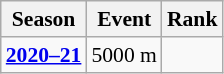<table class="wikitable sortable" style="font-size:90%" style="text-align:center">
<tr>
<th>Season</th>
<th>Event</th>
<th>Rank</th>
</tr>
<tr>
<td><strong><a href='#'>2020–21</a></strong></td>
<td>5000 m</td>
<td></td>
</tr>
</table>
